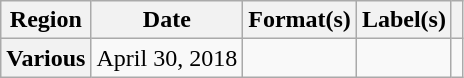<table class="wikitable plainrowheaders">
<tr>
<th scope="col">Region</th>
<th scope="col">Date</th>
<th scope="col">Format(s)</th>
<th scope="col">Label(s)</th>
<th scope="col"></th>
</tr>
<tr>
<th scope="row">Various</th>
<td>April 30, 2018</td>
<td></td>
<td></td>
<td style="text-align:center;"></td>
</tr>
</table>
